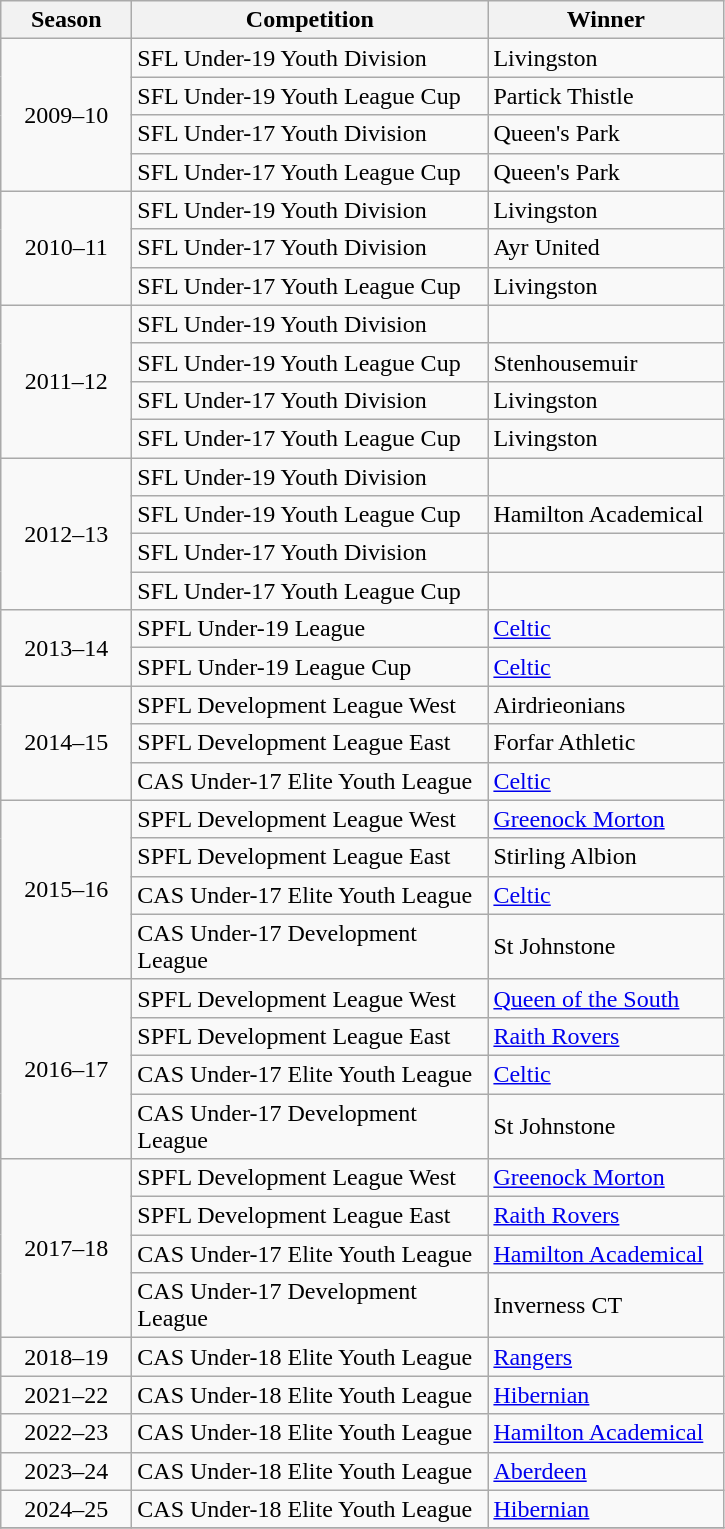<table class="wikitable">
<tr>
<th width=80>Season</th>
<th width=230>Competition</th>
<th width=150>Winner</th>
</tr>
<tr>
<td rowspan="4" align=center>2009–10</td>
<td>SFL Under-19 Youth Division</td>
<td>Livingston</td>
</tr>
<tr>
<td>SFL Under-19 Youth League Cup</td>
<td>Partick Thistle</td>
</tr>
<tr>
<td>SFL Under-17 Youth Division</td>
<td>Queen's Park</td>
</tr>
<tr>
<td>SFL Under-17 Youth League Cup</td>
<td>Queen's Park</td>
</tr>
<tr>
<td rowspan="3" align=center>2010–11</td>
<td>SFL Under-19 Youth Division</td>
<td>Livingston</td>
</tr>
<tr>
<td>SFL Under-17 Youth Division</td>
<td>Ayr United</td>
</tr>
<tr>
<td>SFL Under-17 Youth League Cup</td>
<td>Livingston</td>
</tr>
<tr>
<td rowspan="4" align=center>2011–12</td>
<td>SFL Under-19 Youth Division</td>
<td></td>
</tr>
<tr>
<td>SFL Under-19 Youth League Cup</td>
<td>Stenhousemuir</td>
</tr>
<tr>
<td>SFL Under-17 Youth Division</td>
<td>Livingston</td>
</tr>
<tr>
<td>SFL Under-17 Youth League Cup</td>
<td>Livingston</td>
</tr>
<tr>
<td rowspan="4" align=center>2012–13</td>
<td>SFL Under-19 Youth Division</td>
<td></td>
</tr>
<tr>
<td>SFL Under-19 Youth League Cup</td>
<td>Hamilton Academical</td>
</tr>
<tr>
<td>SFL Under-17 Youth Division</td>
<td></td>
</tr>
<tr>
<td>SFL Under-17 Youth League Cup</td>
<td></td>
</tr>
<tr>
<td rowspan="2" align=center>2013–14</td>
<td>SPFL Under-19 League</td>
<td><a href='#'>Celtic</a></td>
</tr>
<tr>
<td>SPFL Under-19 League Cup</td>
<td><a href='#'>Celtic</a></td>
</tr>
<tr>
<td rowspan="3" align=center>2014–15</td>
<td>SPFL Development League West</td>
<td>Airdrieonians</td>
</tr>
<tr>
<td>SPFL Development League East</td>
<td>Forfar Athletic</td>
</tr>
<tr>
<td>CAS Under-17 Elite Youth League</td>
<td><a href='#'>Celtic</a></td>
</tr>
<tr>
<td rowspan="4" align=center>2015–16</td>
<td>SPFL Development League West</td>
<td><a href='#'>Greenock Morton</a></td>
</tr>
<tr>
<td>SPFL Development League East</td>
<td>Stirling Albion</td>
</tr>
<tr>
<td>CAS Under-17 Elite Youth League</td>
<td><a href='#'>Celtic</a></td>
</tr>
<tr>
<td>CAS Under-17 Development League</td>
<td>St Johnstone</td>
</tr>
<tr>
<td rowspan="4" align=center>2016–17</td>
<td>SPFL Development League West</td>
<td><a href='#'>Queen of the South</a></td>
</tr>
<tr>
<td>SPFL Development League East</td>
<td><a href='#'>Raith Rovers</a></td>
</tr>
<tr>
<td>CAS Under-17 Elite Youth League</td>
<td><a href='#'>Celtic</a></td>
</tr>
<tr>
<td>CAS Under-17 Development League</td>
<td>St Johnstone</td>
</tr>
<tr>
<td rowspan="4" align=center>2017–18</td>
<td>SPFL Development League West</td>
<td><a href='#'>Greenock Morton</a></td>
</tr>
<tr>
<td>SPFL Development League East</td>
<td><a href='#'>Raith Rovers</a></td>
</tr>
<tr>
<td>CAS Under-17 Elite Youth League</td>
<td><a href='#'>Hamilton Academical</a></td>
</tr>
<tr>
<td>CAS Under-17 Development League</td>
<td>Inverness CT</td>
</tr>
<tr>
<td align=center>2018–19</td>
<td>CAS Under-18 Elite Youth League</td>
<td><a href='#'>Rangers</a></td>
</tr>
<tr>
<td align=center>2021–22</td>
<td>CAS Under-18 Elite Youth League</td>
<td><a href='#'>Hibernian</a></td>
</tr>
<tr>
<td align=center>2022–23</td>
<td>CAS Under-18 Elite Youth League</td>
<td><a href='#'>Hamilton Academical</a></td>
</tr>
<tr>
<td align=center>2023–24</td>
<td>CAS Under-18 Elite Youth League</td>
<td><a href='#'>Aberdeen</a></td>
</tr>
<tr>
<td align=center>2024–25</td>
<td>CAS Under-18 Elite Youth League</td>
<td><a href='#'>Hibernian</a></td>
</tr>
<tr>
</tr>
</table>
